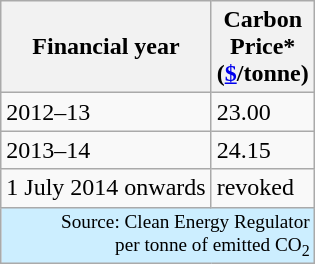<table class="wikitable" style="float: right;" border="1">
<tr>
<th>Financial year</th>
<th>Carbon<br>Price* <br>(<a href='#'>$</a>/tonne)</th>
</tr>
<tr>
<td>2012–13</td>
<td>23.00</td>
</tr>
<tr>
<td>2013–14</td>
<td>24.15</td>
</tr>
<tr>
<td>1 July 2014 onwards</td>
<td>revoked</td>
</tr>
<tr>
<td colspan="2" style="font-size:80%; background:#cef; text-align:right;">Source: Clean Energy Regulator<br> per tonne of emitted CO<sub>2</sub></td>
</tr>
</table>
